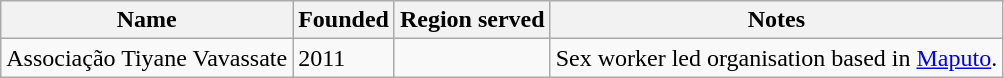<table class="wikitable sortable">
<tr>
<th>Name</th>
<th>Founded</th>
<th>Region served</th>
<th>Notes</th>
</tr>
<tr>
<td>Associação Tiyane Vavassate</td>
<td>2011</td>
<td></td>
<td>Sex worker led organisation based in <a href='#'>Maputo</a>.</td>
</tr>
</table>
